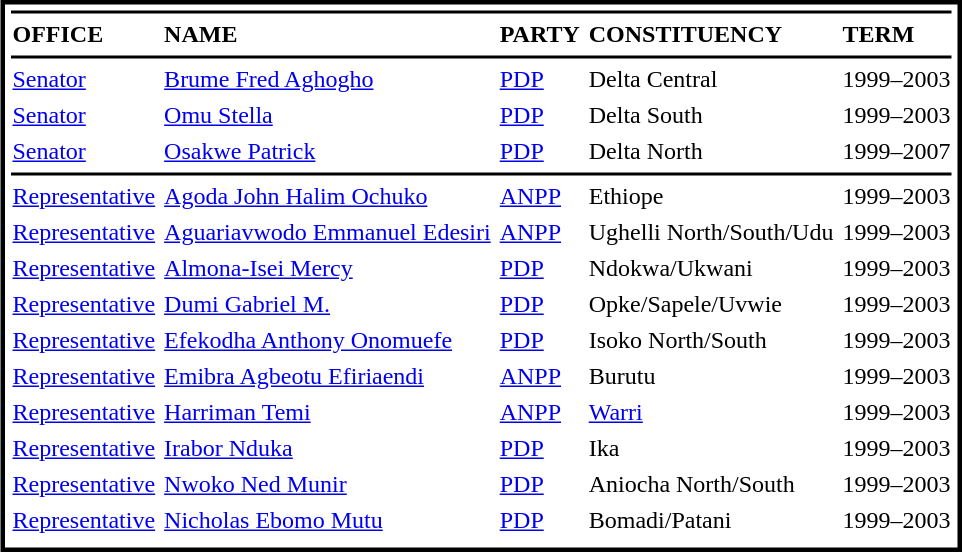<table cellpadding=1 cellspacing=4 style="margin:3px; border:3px solid #000000;">
<tr>
<td bgcolor=#000000 colspan=5></td>
</tr>
<tr>
<td><strong>OFFICE</strong></td>
<td><strong>NAME</strong></td>
<td><strong>PARTY</strong></td>
<td><strong>CONSTITUENCY</strong></td>
<td><strong>TERM</strong></td>
</tr>
<tr>
<td bgcolor=#000000 colspan=5></td>
</tr>
<tr>
<td><a href='#'>Senator</a></td>
<td><a href='#'>Brume Fred Aghogho</a></td>
<td><a href='#'>PDP</a></td>
<td>Delta Central</td>
<td>1999–2003</td>
</tr>
<tr>
<td><a href='#'>Senator</a></td>
<td><a href='#'>Omu Stella</a></td>
<td><a href='#'>PDP</a></td>
<td>Delta South</td>
<td>1999–2003</td>
</tr>
<tr>
<td><a href='#'>Senator</a></td>
<td><a href='#'>Osakwe Patrick</a></td>
<td><a href='#'>PDP</a></td>
<td>Delta North</td>
<td>1999–2007</td>
</tr>
<tr>
<td bgcolor=#000000 colspan=5></td>
</tr>
<tr>
<td><a href='#'>Representative</a></td>
<td><a href='#'>Agoda John Halim Ochuko</a></td>
<td><a href='#'>ANPP</a></td>
<td>Ethiope</td>
<td>1999–2003</td>
</tr>
<tr>
<td><a href='#'>Representative</a></td>
<td><a href='#'>Aguariavwodo Emmanuel Edesiri</a></td>
<td><a href='#'>ANPP</a></td>
<td>Ughelli North/South/Udu</td>
<td>1999–2003</td>
</tr>
<tr>
<td><a href='#'>Representative</a></td>
<td><a href='#'>Almona-Isei Mercy</a></td>
<td><a href='#'>PDP</a></td>
<td>Ndokwa/Ukwani</td>
<td>1999–2003</td>
</tr>
<tr>
<td><a href='#'>Representative</a></td>
<td><a href='#'>Dumi Gabriel M.</a></td>
<td><a href='#'>PDP</a></td>
<td>Opke/Sapele/Uvwie</td>
<td>1999–2003</td>
</tr>
<tr>
<td><a href='#'>Representative</a></td>
<td><a href='#'>Efekodha Anthony Onomuefe</a></td>
<td><a href='#'>PDP</a></td>
<td>Isoko North/South</td>
<td>1999–2003</td>
</tr>
<tr>
<td><a href='#'>Representative</a></td>
<td><a href='#'>Emibra Agbeotu Efiriaendi</a></td>
<td><a href='#'>ANPP</a></td>
<td>Burutu</td>
<td>1999–2003</td>
</tr>
<tr>
<td><a href='#'>Representative</a></td>
<td><a href='#'>Harriman Temi</a></td>
<td><a href='#'>ANPP</a></td>
<td><a href='#'>Warri</a></td>
<td>1999–2003</td>
</tr>
<tr>
<td><a href='#'>Representative</a></td>
<td><a href='#'>Irabor Nduka</a></td>
<td><a href='#'>PDP</a></td>
<td>Ika</td>
<td>1999–2003</td>
</tr>
<tr>
<td><a href='#'>Representative</a></td>
<td><a href='#'>Nwoko Ned Munir</a></td>
<td><a href='#'>PDP</a></td>
<td>Aniocha North/South</td>
<td>1999–2003</td>
</tr>
<tr>
<td><a href='#'>Representative</a></td>
<td><a href='#'>Nicholas Ebomo Mutu</a></td>
<td><a href='#'>PDP</a></td>
<td>Bomadi/Patani</td>
<td>1999–2003</td>
</tr>
<tr>
</tr>
</table>
